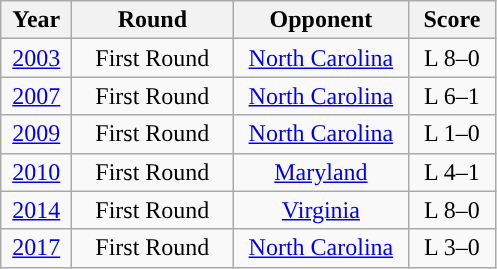<table class="wikitable">
<tr>
<th style="width:40px; ">Year</th>
<th style="width:100px; ">Round</th>
<th style="width:110px; ">Opponent</th>
<th style="width:50px; ">Score</th>
</tr>
<tr align="center">
<td><a href='#'>2003</a></td>
<td>First Round</td>
<td><a href='#'>North Carolina</a></td>
<td>L 8–0</td>
</tr>
<tr align="center">
<td><a href='#'>2007</a></td>
<td>First Round</td>
<td><a href='#'>North Carolina</a></td>
<td>L 6–1</td>
</tr>
<tr align="center">
<td><a href='#'>2009</a></td>
<td>First Round</td>
<td><a href='#'>North Carolina</a></td>
<td>L 1–0</td>
</tr>
<tr align="center">
<td><a href='#'>2010</a></td>
<td>First Round</td>
<td><a href='#'>Maryland</a></td>
<td>L 4–1</td>
</tr>
<tr align="center">
<td><a href='#'>2014</a></td>
<td>First Round</td>
<td><a href='#'>Virginia</a></td>
<td>L 8–0</td>
</tr>
<tr align="center">
<td><a href='#'>2017</a></td>
<td>First Round</td>
<td><a href='#'>North Carolina</a></td>
<td>L 3–0</td>
</tr>
</table>
